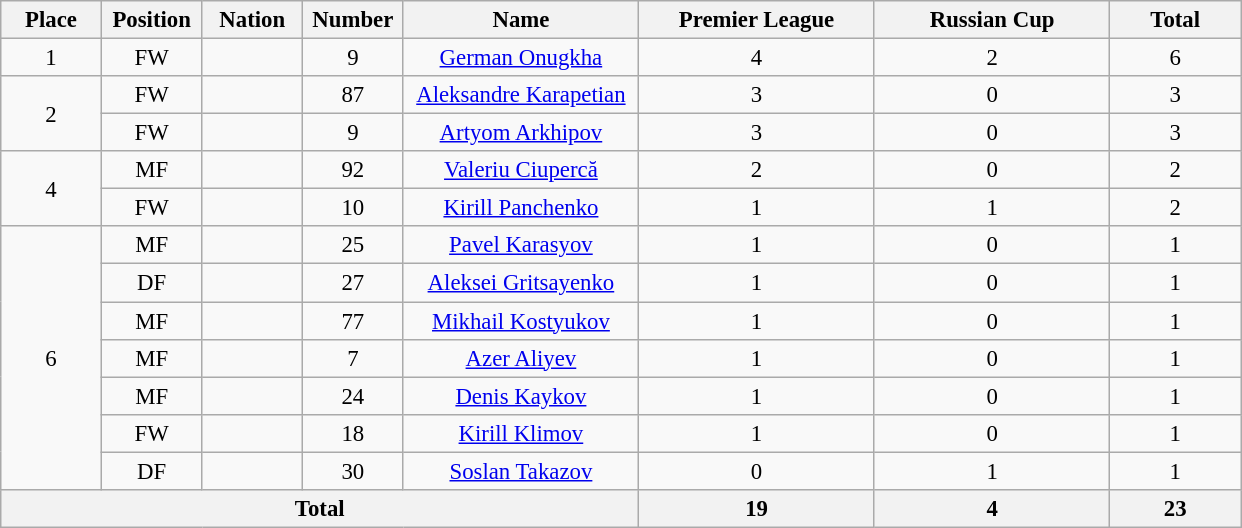<table class="wikitable" style="font-size: 95%; text-align: center;">
<tr>
<th width=60>Place</th>
<th width=60>Position</th>
<th width=60>Nation</th>
<th width=60>Number</th>
<th width=150>Name</th>
<th width=150>Premier League</th>
<th width=150>Russian Cup</th>
<th width=80>Total</th>
</tr>
<tr>
<td>1</td>
<td>FW</td>
<td></td>
<td>9</td>
<td><a href='#'>German Onugkha</a></td>
<td>4</td>
<td>2</td>
<td>6</td>
</tr>
<tr>
<td rowspan="2">2</td>
<td>FW</td>
<td></td>
<td>87</td>
<td><a href='#'>Aleksandre Karapetian</a></td>
<td>3</td>
<td>0</td>
<td>3</td>
</tr>
<tr>
<td>FW</td>
<td></td>
<td>9</td>
<td><a href='#'>Artyom Arkhipov</a></td>
<td>3</td>
<td>0</td>
<td>3</td>
</tr>
<tr>
<td rowspan="2">4</td>
<td>MF</td>
<td></td>
<td>92</td>
<td><a href='#'>Valeriu Ciupercă</a></td>
<td>2</td>
<td>0</td>
<td>2</td>
</tr>
<tr>
<td>FW</td>
<td></td>
<td>10</td>
<td><a href='#'>Kirill Panchenko</a></td>
<td>1</td>
<td>1</td>
<td>2</td>
</tr>
<tr>
<td rowspan="7">6</td>
<td>MF</td>
<td></td>
<td>25</td>
<td><a href='#'>Pavel Karasyov</a></td>
<td>1</td>
<td>0</td>
<td>1</td>
</tr>
<tr>
<td>DF</td>
<td></td>
<td>27</td>
<td><a href='#'>Aleksei Gritsayenko</a></td>
<td>1</td>
<td>0</td>
<td>1</td>
</tr>
<tr>
<td>MF</td>
<td></td>
<td>77</td>
<td><a href='#'>Mikhail Kostyukov</a></td>
<td>1</td>
<td>0</td>
<td>1</td>
</tr>
<tr>
<td>MF</td>
<td></td>
<td>7</td>
<td><a href='#'>Azer Aliyev</a></td>
<td>1</td>
<td>0</td>
<td>1</td>
</tr>
<tr>
<td>MF</td>
<td></td>
<td>24</td>
<td><a href='#'>Denis Kaykov</a></td>
<td>1</td>
<td>0</td>
<td>1</td>
</tr>
<tr>
<td>FW</td>
<td></td>
<td>18</td>
<td><a href='#'>Kirill Klimov</a></td>
<td>1</td>
<td>0</td>
<td>1</td>
</tr>
<tr>
<td>DF</td>
<td></td>
<td>30</td>
<td><a href='#'>Soslan Takazov</a></td>
<td>0</td>
<td>1</td>
<td>1</td>
</tr>
<tr>
<th colspan=5>Total</th>
<th>19</th>
<th>4</th>
<th>23</th>
</tr>
</table>
